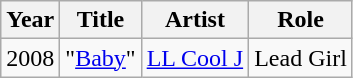<table class="wikitable">
<tr>
<th>Year</th>
<th>Title</th>
<th>Artist</th>
<th>Role</th>
</tr>
<tr>
<td>2008</td>
<td>"<a href='#'>Baby</a>"</td>
<td><a href='#'>LL Cool J</a></td>
<td>Lead Girl</td>
</tr>
</table>
